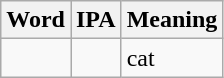<table class="wikitable">
<tr>
<th>Word</th>
<th>IPA</th>
<th>Meaning</th>
</tr>
<tr>
<td><em></em></td>
<td></td>
<td>cat</td>
</tr>
</table>
